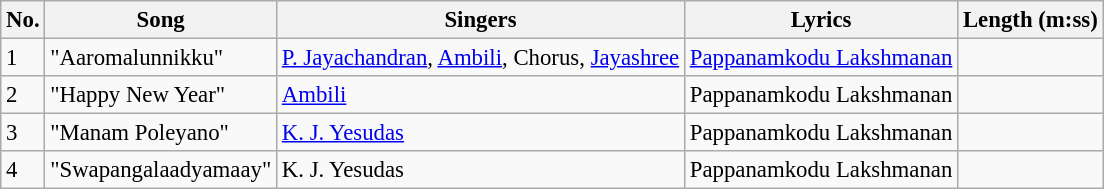<table class="wikitable" style="font-size:95%;">
<tr>
<th>No.</th>
<th>Song</th>
<th>Singers</th>
<th>Lyrics</th>
<th>Length (m:ss)</th>
</tr>
<tr>
<td>1</td>
<td>"Aaromalunnikku"</td>
<td><a href='#'>P. Jayachandran</a>, <a href='#'>Ambili</a>, Chorus, <a href='#'>Jayashree</a></td>
<td><a href='#'>Pappanamkodu Lakshmanan</a></td>
<td></td>
</tr>
<tr>
<td>2</td>
<td>"Happy New Year"</td>
<td><a href='#'>Ambili</a></td>
<td>Pappanamkodu Lakshmanan</td>
<td></td>
</tr>
<tr>
<td>3</td>
<td>"Manam Poleyano"</td>
<td><a href='#'>K. J. Yesudas</a></td>
<td>Pappanamkodu Lakshmanan</td>
<td></td>
</tr>
<tr>
<td>4</td>
<td>"Swapangalaadyamaay"</td>
<td>K. J. Yesudas</td>
<td>Pappanamkodu Lakshmanan</td>
<td></td>
</tr>
</table>
